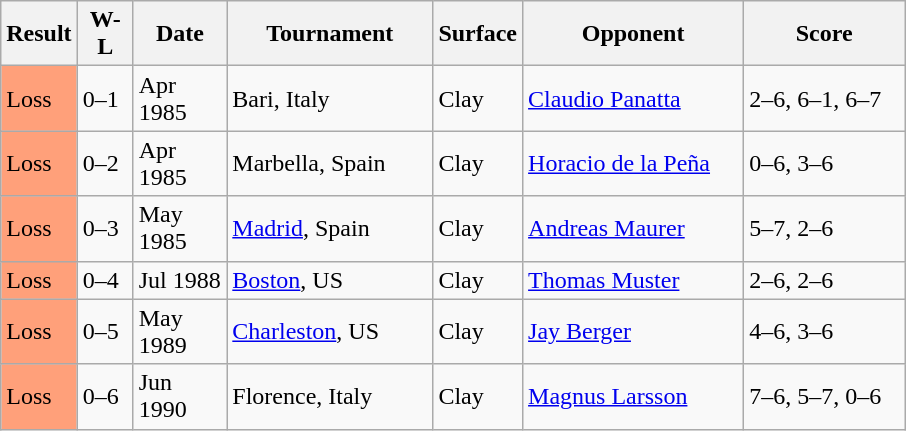<table class="sortable wikitable">
<tr>
<th style="width:40px">Result</th>
<th style="width:30px" class="unsortable">W-L</th>
<th style="width:55px">Date</th>
<th style="width:130px">Tournament</th>
<th style="width:50px">Surface</th>
<th style="width:140px">Opponent</th>
<th style="width:100px" class="unsortable">Score</th>
</tr>
<tr>
<td style="background:#ffa07a;">Loss</td>
<td>0–1</td>
<td>Apr 1985</td>
<td>Bari, Italy</td>
<td>Clay</td>
<td> <a href='#'>Claudio Panatta</a></td>
<td>2–6, 6–1, 6–7</td>
</tr>
<tr>
<td style="background:#ffa07a;">Loss</td>
<td>0–2</td>
<td>Apr 1985</td>
<td>Marbella, Spain</td>
<td>Clay</td>
<td> <a href='#'>Horacio de la Peña</a></td>
<td>0–6, 3–6</td>
</tr>
<tr>
<td style="background:#ffa07a;">Loss</td>
<td>0–3</td>
<td>May 1985</td>
<td><a href='#'>Madrid</a>, Spain</td>
<td>Clay</td>
<td> <a href='#'>Andreas Maurer</a></td>
<td>5–7, 2–6</td>
</tr>
<tr>
<td style="background:#ffa07a;">Loss</td>
<td>0–4</td>
<td>Jul 1988</td>
<td><a href='#'>Boston</a>, US</td>
<td>Clay</td>
<td> <a href='#'>Thomas Muster</a></td>
<td>2–6, 2–6</td>
</tr>
<tr>
<td style="background:#ffa07a;">Loss</td>
<td>0–5</td>
<td>May 1989</td>
<td><a href='#'>Charleston</a>, US</td>
<td>Clay</td>
<td> <a href='#'>Jay Berger</a></td>
<td>4–6, 3–6</td>
</tr>
<tr>
<td style="background:#ffa07a;">Loss</td>
<td>0–6</td>
<td>Jun 1990</td>
<td>Florence, Italy</td>
<td>Clay</td>
<td> <a href='#'>Magnus Larsson</a></td>
<td>7–6, 5–7, 0–6</td>
</tr>
</table>
